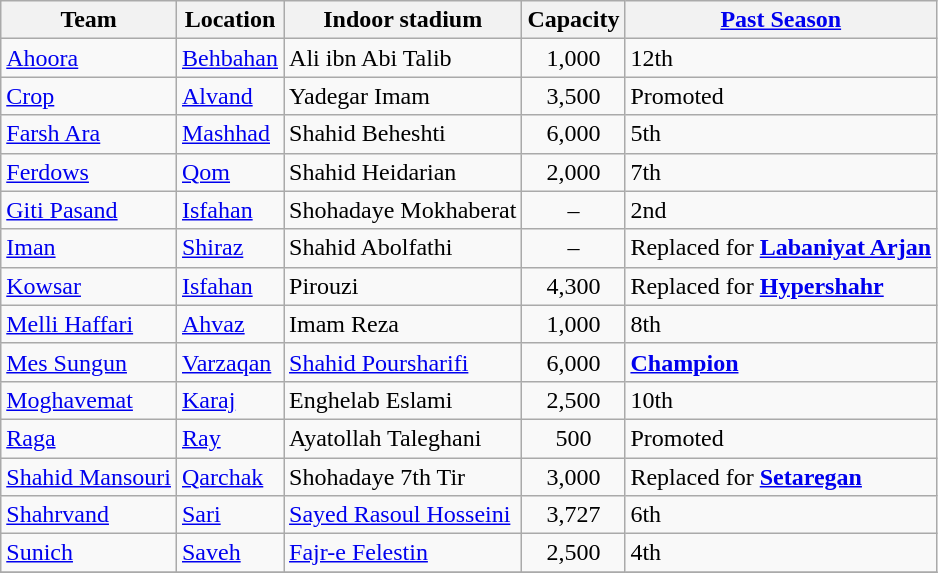<table class="wikitable sortable">
<tr>
<th>Team</th>
<th>Location</th>
<th>Indoor stadium</th>
<th>Capacity</th>
<th><a href='#'>Past Season</a></th>
</tr>
<tr>
<td><a href='#'>Ahoora</a></td>
<td><a href='#'>Behbahan</a></td>
<td>Ali ibn Abi Talib</td>
<td align="center">1,000</td>
<td>12th</td>
</tr>
<tr>
<td><a href='#'>Crop</a></td>
<td><a href='#'>Alvand</a></td>
<td>Yadegar Imam</td>
<td align="center">3,500</td>
<td>Promoted</td>
</tr>
<tr>
<td><a href='#'>Farsh Ara</a></td>
<td><a href='#'>Mashhad</a></td>
<td>Shahid Beheshti</td>
<td align="center">6,000</td>
<td>5th</td>
</tr>
<tr>
<td><a href='#'>Ferdows</a></td>
<td><a href='#'>Qom</a></td>
<td>Shahid Heidarian</td>
<td align="center">2,000</td>
<td>7th</td>
</tr>
<tr>
<td><a href='#'>Giti Pasand</a></td>
<td><a href='#'>Isfahan</a></td>
<td>Shohadaye Mokhaberat</td>
<td align="center">–</td>
<td>2nd</td>
</tr>
<tr>
<td><a href='#'>Iman</a></td>
<td><a href='#'>Shiraz</a></td>
<td>Shahid Abolfathi</td>
<td align="center">–</td>
<td>Replaced for <strong><a href='#'>Labaniyat Arjan</a></strong></td>
</tr>
<tr>
<td><a href='#'>Kowsar</a></td>
<td><a href='#'>Isfahan</a></td>
<td>Pirouzi</td>
<td align="center">4,300</td>
<td>Replaced for <strong><a href='#'>Hypershahr</a></strong></td>
</tr>
<tr>
<td><a href='#'>Melli Haffari</a></td>
<td><a href='#'>Ahvaz</a></td>
<td>Imam Reza</td>
<td align="center">1,000</td>
<td>8th</td>
</tr>
<tr>
<td><a href='#'>Mes Sungun</a></td>
<td><a href='#'>Varzaqan</a></td>
<td><a href='#'>Shahid Poursharifi</a></td>
<td align="center">6,000</td>
<td><strong><a href='#'>Champion</a></strong></td>
</tr>
<tr>
<td><a href='#'>Moghavemat</a></td>
<td><a href='#'>Karaj</a></td>
<td>Enghelab Eslami</td>
<td align="center">2,500</td>
<td>10th</td>
</tr>
<tr>
<td><a href='#'>Raga</a></td>
<td><a href='#'>Ray</a></td>
<td>Ayatollah Taleghani</td>
<td align="center">500</td>
<td>Promoted</td>
</tr>
<tr>
<td><a href='#'>Shahid Mansouri</a></td>
<td><a href='#'>Qarchak</a></td>
<td>Shohadaye 7th Tir</td>
<td align="center">3,000</td>
<td>Replaced for <strong><a href='#'>Setaregan</a></strong></td>
</tr>
<tr>
<td><a href='#'>Shahrvand</a></td>
<td><a href='#'>Sari</a></td>
<td><a href='#'>Sayed Rasoul Hosseini</a></td>
<td align="center">3,727</td>
<td>6th</td>
</tr>
<tr>
<td><a href='#'>Sunich</a></td>
<td><a href='#'>Saveh</a></td>
<td><a href='#'>Fajr-e Felestin</a></td>
<td align="center">2,500</td>
<td>4th</td>
</tr>
<tr>
</tr>
</table>
